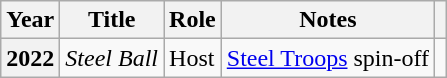<table class="wikitable  plainrowheaders">
<tr>
<th scope="col">Year</th>
<th scope="col">Title</th>
<th scope="col">Role</th>
<th scope="col">Notes</th>
<th scope="col" class="unsortable"></th>
</tr>
<tr>
<th scope="row">2022</th>
<td><em>Steel Ball</em></td>
<td>Host</td>
<td><a href='#'>Steel Troops</a> spin-off</td>
<td></td>
</tr>
</table>
